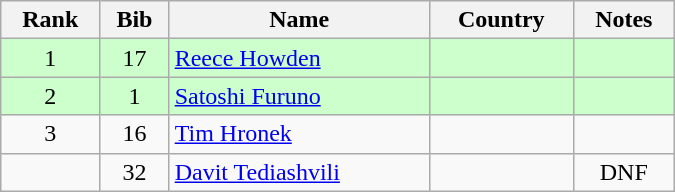<table class="wikitable" style="text-align:center; width:450px">
<tr>
<th>Rank</th>
<th>Bib</th>
<th>Name</th>
<th>Country</th>
<th>Notes</th>
</tr>
<tr bgcolor=ccffcc>
<td>1</td>
<td>17</td>
<td align=left><a href='#'>Reece Howden</a></td>
<td align=left></td>
<td></td>
</tr>
<tr bgcolor=ccffcc>
<td>2</td>
<td>1</td>
<td align=left><a href='#'>Satoshi Furuno</a></td>
<td align=left></td>
<td></td>
</tr>
<tr>
<td>3</td>
<td>16</td>
<td align=left><a href='#'>Tim Hronek</a></td>
<td align=left></td>
<td></td>
</tr>
<tr>
<td></td>
<td>32</td>
<td align=left><a href='#'>Davit Tediashvili</a></td>
<td align=left></td>
<td>DNF</td>
</tr>
</table>
